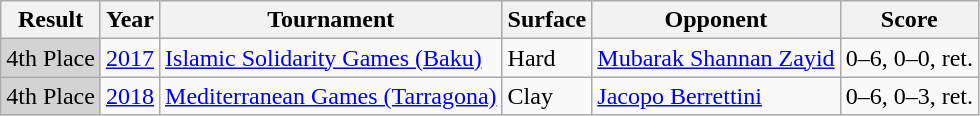<table class="sortable wikitable">
<tr>
<th>Result</th>
<th>Year</th>
<th>Tournament</th>
<th>Surface</th>
<th>Opponent</th>
<th class="unsortable">Score</th>
</tr>
<tr>
<td bgcolor=lightgrey>4th Place</td>
<td><a href='#'>2017</a></td>
<td><a href='#'>Islamic Solidarity Games (Baku)</a></td>
<td>Hard</td>
<td> <a href='#'>Mubarak Shannan Zayid</a></td>
<td>0–6, 0–0, ret.</td>
</tr>
<tr>
<td bgcolor=lightgrey>4th Place</td>
<td><a href='#'>2018</a></td>
<td><a href='#'>Mediterranean Games (Tarragona)</a></td>
<td>Clay</td>
<td> <a href='#'>Jacopo Berrettini</a></td>
<td>0–6, 0–3, ret.</td>
</tr>
</table>
